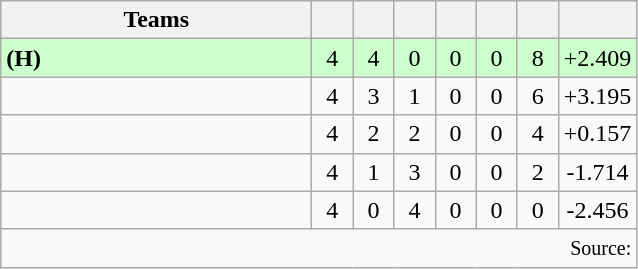<table class="wikitable" style="text-align:center">
<tr>
<th width=200>Teams</th>
<th width=20></th>
<th width=20></th>
<th width=20></th>
<th width=20></th>
<th width=20></th>
<th width=20></th>
<th width=45></th>
</tr>
<tr style="background:#cfc;">
<td align="left"><strong></strong> <strong>(H)</strong></td>
<td>4</td>
<td>4</td>
<td>0</td>
<td>0</td>
<td>0</td>
<td>8</td>
<td>+2.409</td>
</tr>
<tr>
<td align="left"></td>
<td>4</td>
<td>3</td>
<td>1</td>
<td>0</td>
<td>0</td>
<td>6</td>
<td>+3.195</td>
</tr>
<tr>
<td align="left"></td>
<td>4</td>
<td>2</td>
<td>2</td>
<td>0</td>
<td>0</td>
<td>4</td>
<td>+0.157</td>
</tr>
<tr>
<td align="left"></td>
<td>4</td>
<td>1</td>
<td>3</td>
<td>0</td>
<td>0</td>
<td>2</td>
<td>-1.714</td>
</tr>
<tr>
<td align="left"></td>
<td>4</td>
<td>0</td>
<td>4</td>
<td>0</td>
<td>0</td>
<td>0</td>
<td>-2.456</td>
</tr>
<tr>
<td colspan="8" style="text-align:right;"><small>Source: </small></td>
</tr>
</table>
